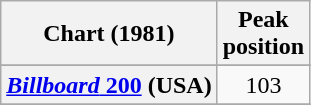<table class="wikitable sortable plainrowheaders" style="text-align:center">
<tr>
<th scope="col">Chart (1981)</th>
<th scope="col">Peak<br>position</th>
</tr>
<tr>
</tr>
<tr>
</tr>
<tr>
</tr>
<tr>
</tr>
<tr>
<th scope="row"><a href='#'><em>Billboard</em> 200</a> (USA)</th>
<td align="center">103</td>
</tr>
<tr>
</tr>
</table>
